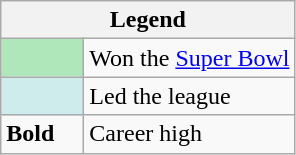<table class="wikitable mw-collapsible mw-collapsed">
<tr>
<th colspan="2">Legend</th>
</tr>
<tr>
<td style="background:#afe6ba; width:3em;"></td>
<td>Won the <a href='#'>Super Bowl</a></td>
</tr>
<tr>
<td style="background:#cfecec; width:3em;"></td>
<td>Led the league</td>
</tr>
<tr>
<td><strong>Bold</strong></td>
<td>Career high</td>
</tr>
</table>
